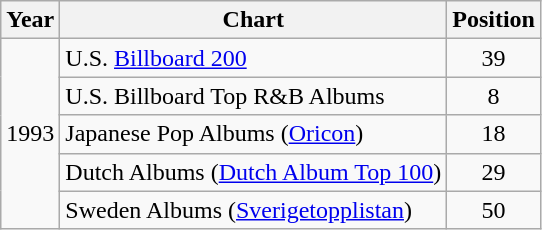<table class="wikitable" border="1">
<tr>
<th>Year</th>
<th>Chart</th>
<th>Position</th>
</tr>
<tr>
<td rowspan="5">1993</td>
<td>U.S. <a href='#'>Billboard 200</a></td>
<td align="center">39</td>
</tr>
<tr>
<td>U.S. Billboard Top R&B Albums</td>
<td align="center">8</td>
</tr>
<tr>
<td>Japanese Pop Albums (<a href='#'>Oricon</a>)</td>
<td align="center">18</td>
</tr>
<tr>
<td>Dutch Albums (<a href='#'>Dutch Album Top 100</a>)</td>
<td align="center">29</td>
</tr>
<tr>
<td>Sweden Albums (<a href='#'>Sverigetopplistan</a>)</td>
<td align="center">50</td>
</tr>
</table>
